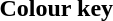<table class="toccolours">
<tr>
<th>Colour key</th>
</tr>
<tr>
<td></td>
</tr>
</table>
